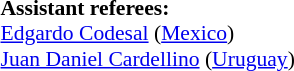<table width=50% style="font-size: 90%">
<tr>
<td><br><strong>Assistant referees:</strong>
<br><a href='#'>Edgardo Codesal</a> (<a href='#'>Mexico</a>)
<br><a href='#'>Juan Daniel Cardellino</a> (<a href='#'>Uruguay</a>)</td>
</tr>
</table>
